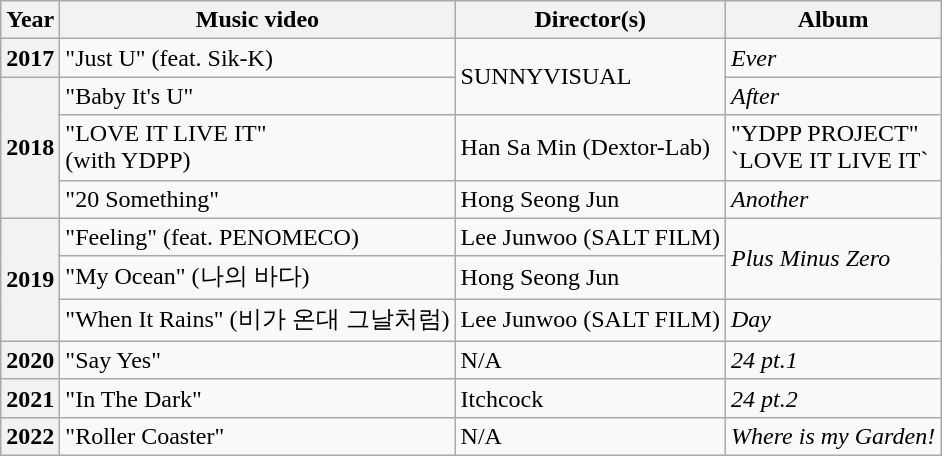<table class="wikitable sortable plainrowheaders">
<tr>
<th>Year</th>
<th>Music video</th>
<th>Director(s)</th>
<th>Album</th>
</tr>
<tr>
<th scope="row">2017</th>
<td scope="row">"Just U" (feat. Sik-K)</td>
<td rowspan=2>SUNNYVISUAL</td>
<td><em>Ever</em></td>
</tr>
<tr>
<th scope="row"  rowspan=3>2018</th>
<td scope="row">"Baby It's U"</td>
<td><em>After</em></td>
</tr>
<tr>
<td scope="row">"LOVE IT LIVE IT"<br>(with YDPP)</td>
<td>Han Sa Min (Dextor-Lab)</td>
<td>"YDPP PROJECT"<br>`LOVE IT LIVE IT`</td>
</tr>
<tr>
<td scope="row">"20 Something"</td>
<td>Hong Seong Jun</td>
<td><em>Another</em></td>
</tr>
<tr>
<th scope="row"  rowspan="3">2019</th>
<td>"Feeling" (feat. PENOMECO)</td>
<td>Lee Junwoo (SALT FILM)</td>
<td rowspan="2"><em>Plus Minus Zero</em></td>
</tr>
<tr>
<td>"My Ocean" (나의 바다)</td>
<td>Hong Seong Jun</td>
</tr>
<tr>
<td>"When It Rains" (비가 온대 그날처럼)</td>
<td>Lee Junwoo (SALT FILM)</td>
<td><em>Day</em></td>
</tr>
<tr>
<th scope="row">2020</th>
<td>"Say Yes"</td>
<td>N/A</td>
<td><em>24 pt.1</em></td>
</tr>
<tr>
<th scope="row">2021</th>
<td>"In The Dark"</td>
<td>Itchcock</td>
<td><em>24 pt.2</em></td>
</tr>
<tr>
<th scope="row">2022</th>
<td>"Roller Coaster"</td>
<td>N/A</td>
<td><em>Where is my Garden!</em></td>
</tr>
</table>
